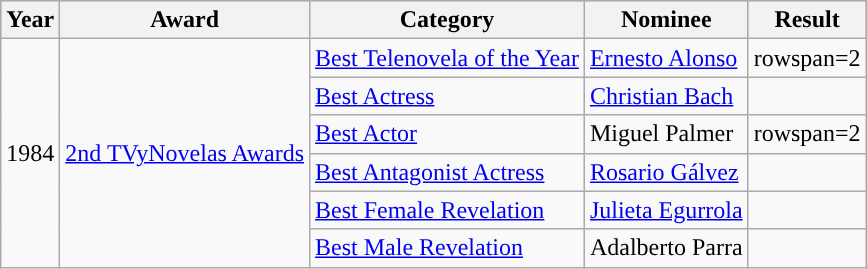<table class="wikitable">
<tr style="background:#b0c4de;">
<th>Year</th>
<th>Award</th>
<th>Category</th>
<th>Nominee</th>
<th>Result</th>
</tr>
<tr>
<td rowspan=6>1984</td>
<td rowspan=6><a href='#'>2nd TVyNovelas Awards</a></td>
<td><a href='#'>Best Telenovela of the Year</a></td>
<td><a href='#'>Ernesto Alonso</a></td>
<td>rowspan=2 </td>
</tr>
<tr>
<td><a href='#'>Best Actress</a></td>
<td><a href='#'>Christian Bach</a></td>
</tr>
<tr>
<td><a href='#'>Best Actor</a></td>
<td>Miguel Palmer</td>
<td>rowspan=2 </td>
</tr>
<tr>
<td><a href='#'>Best Antagonist Actress</a></td>
<td><a href='#'>Rosario Gálvez</a></td>
</tr>
<tr>
<td><a href='#'>Best Female Revelation</a></td>
<td><a href='#'>Julieta Egurrola</a></td>
<td></td>
</tr>
<tr>
<td><a href='#'>Best Male Revelation</a></td>
<td>Adalberto Parra</td>
<td></td>
</tr>
</table>
